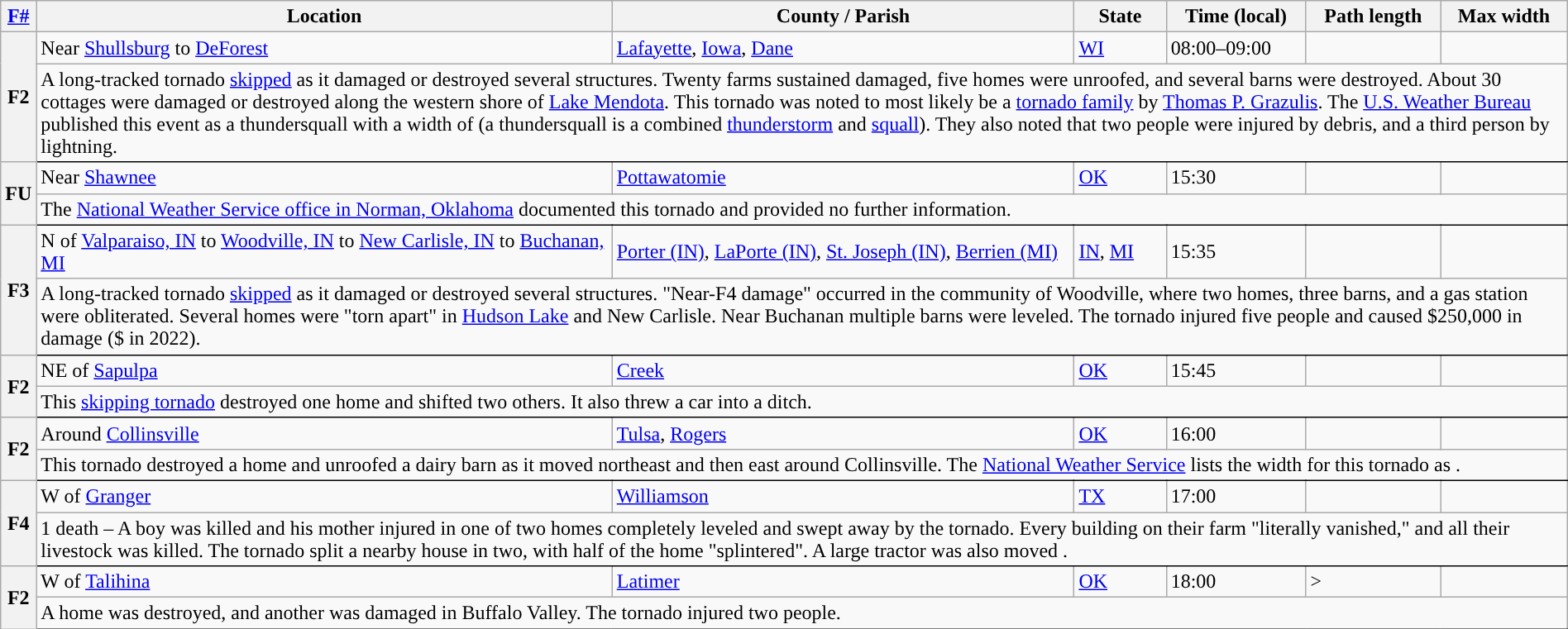<table class="wikitable sortable" style="width:100%;">
<tr>
<th scope="col" align="center"><a href='#'>F#</a><br></th>
<th scope="col" align="center" class="unsortable">Location</th>
<th scope="col" align="center" class="unsortable">County / Parish</th>
<th scope="col" align="center">State</th>
<th scope="col" align="center">Time (local)</th>
<th scope="col" align="center">Path length</th>
<th scope="col" align="center">Max width</th>
</tr>
<tr>
<th scope="row" rowspan="2" style="background-color:#">F2</th>
<td>Near <a href='#'>Shullsburg</a> to <a href='#'>DeForest</a></td>
<td><a href='#'>Lafayette</a>, <a href='#'>Iowa</a>, <a href='#'>Dane</a></td>
<td><a href='#'>WI</a></td>
<td>08:00–09:00</td>
<td></td>
<td></td>
</tr>
<tr class="expand-child">
<td colspan="6" style="border-bottom: 1px solid black;">A long-tracked tornado <a href='#'>skipped</a> as it damaged or destroyed several structures. Twenty farms sustained damaged, five homes were unroofed, and several barns were destroyed. About 30 cottages were damaged or destroyed along the western shore of <a href='#'>Lake Mendota</a>. This tornado was noted to most likely be a <a href='#'>tornado family</a> by <a href='#'>Thomas P. Grazulis</a>. The <a href='#'>U.S. Weather Bureau</a> published this event as a thundersquall with a width of  (a thundersquall is a combined <a href='#'>thunderstorm</a> and <a href='#'>squall</a>). They also noted that two people were injured by debris, and a third person by lightning.</td>
</tr>
<tr>
<th scope="row" rowspan="2" style="background-color:#">FU</th>
<td>Near <a href='#'>Shawnee</a></td>
<td><a href='#'>Pottawatomie</a></td>
<td><a href='#'>OK</a></td>
<td>15:30</td>
<td></td>
<td></td>
</tr>
<tr class="expand-child">
<td colspan="6" style="border-bottom: 1px solid black;">The <a href='#'>National Weather Service office in Norman, Oklahoma</a> documented this tornado and provided no further information.</td>
</tr>
<tr>
<th scope="row" rowspan="2" style="background-color:#">F3</th>
<td>N of <a href='#'>Valparaiso, IN</a> to <a href='#'>Woodville, IN</a> to <a href='#'>New Carlisle, IN</a> to <a href='#'>Buchanan, MI</a></td>
<td><a href='#'>Porter (IN)</a>, <a href='#'>LaPorte (IN)</a>, <a href='#'>St. Joseph (IN)</a>, <a href='#'>Berrien (MI)</a></td>
<td><a href='#'>IN</a>, <a href='#'>MI</a></td>
<td>15:35</td>
<td></td>
<td></td>
</tr>
<tr class="expand-child">
<td colspan="6" style="border-bottom: 1px solid black;">A long-tracked tornado <a href='#'>skipped</a> as it damaged or destroyed several structures. "Near-F4 damage" occurred in the community of Woodville, where two homes, three barns, and a gas station were obliterated. Several homes were "torn apart" in <a href='#'>Hudson Lake</a> and New Carlisle. Near Buchanan multiple barns were leveled. The tornado injured five people and caused $250,000 in damage ($ in 2022).</td>
</tr>
<tr>
<th scope="row" rowspan="2" style="background-color:#">F2</th>
<td>NE of <a href='#'>Sapulpa</a></td>
<td><a href='#'>Creek</a></td>
<td><a href='#'>OK</a></td>
<td>15:45</td>
<td></td>
<td></td>
</tr>
<tr class="expand-child">
<td colspan="6" style="border-bottom: 1px solid black;">This <a href='#'>skipping tornado</a> destroyed one home and shifted two others. It also threw a car into a ditch.</td>
</tr>
<tr>
<th scope="row" rowspan="2" style="background-color:#">F2</th>
<td>Around <a href='#'>Collinsville</a></td>
<td><a href='#'>Tulsa</a>, <a href='#'>Rogers</a></td>
<td><a href='#'>OK</a></td>
<td>16:00</td>
<td></td>
<td></td>
</tr>
<tr class="expand-child">
<td colspan="6" style="border-bottom: 1px solid black;">This tornado destroyed a home and unroofed a dairy barn as it moved northeast and then east around Collinsville. The <a href='#'>National Weather Service</a> lists the width for this tornado as .</td>
</tr>
<tr>
<th scope="row" rowspan="2" style="background-color:#">F4</th>
<td>W of <a href='#'>Granger</a></td>
<td><a href='#'>Williamson</a></td>
<td><a href='#'>TX</a></td>
<td>17:00</td>
<td></td>
<td></td>
</tr>
<tr class="expand-child">
<td colspan="6" style="border-bottom: 1px solid black;">1 death – A boy was killed and his mother injured in one of two homes completely leveled and swept away by the tornado. Every building on their farm "literally vanished," and all their livestock was killed. The tornado split a nearby house in two, with half of the home "splintered". A large tractor was also moved .</td>
</tr>
<tr>
<th scope="row" rowspan="2" style="background-color:#">F2</th>
<td>W of <a href='#'>Talihina</a></td>
<td><a href='#'>Latimer</a></td>
<td><a href='#'>OK</a></td>
<td>18:00</td>
<td>></td>
<td></td>
</tr>
<tr class="expand-child">
<td colspan="6" style="border-bottom: 1px solid black;">A home was destroyed, and another was damaged in Buffalo Valley. The tornado injured two people.</td>
</tr>
</table>
